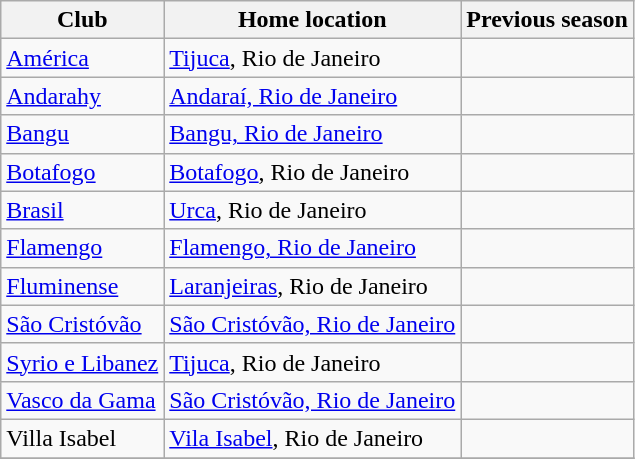<table class="wikitable sortable">
<tr>
<th>Club</th>
<th>Home location</th>
<th>Previous season</th>
</tr>
<tr>
<td><a href='#'>América</a></td>
<td><a href='#'>Tijuca</a>, Rio de Janeiro</td>
<td></td>
</tr>
<tr>
<td><a href='#'>Andarahy</a></td>
<td><a href='#'>Andaraí, Rio de Janeiro</a></td>
<td></td>
</tr>
<tr>
<td><a href='#'>Bangu</a></td>
<td><a href='#'>Bangu, Rio de Janeiro</a></td>
<td></td>
</tr>
<tr>
<td><a href='#'>Botafogo</a></td>
<td><a href='#'>Botafogo</a>, Rio de Janeiro</td>
<td></td>
</tr>
<tr>
<td><a href='#'>Brasil</a></td>
<td><a href='#'>Urca</a>, Rio de Janeiro</td>
<td></td>
</tr>
<tr>
<td><a href='#'>Flamengo</a></td>
<td><a href='#'>Flamengo, Rio de Janeiro</a></td>
<td></td>
</tr>
<tr>
<td><a href='#'>Fluminense</a></td>
<td><a href='#'>Laranjeiras</a>, Rio de Janeiro</td>
<td></td>
</tr>
<tr>
<td><a href='#'>São Cristóvão</a></td>
<td><a href='#'>São Cristóvão, Rio de Janeiro</a></td>
<td></td>
</tr>
<tr>
<td><a href='#'>Syrio e Libanez</a></td>
<td><a href='#'>Tijuca</a>, Rio de Janeiro</td>
<td></td>
</tr>
<tr>
<td><a href='#'>Vasco da Gama</a></td>
<td><a href='#'>São Cristóvão, Rio de Janeiro</a></td>
<td></td>
</tr>
<tr>
<td>Villa Isabel</td>
<td><a href='#'>Vila Isabel</a>, Rio de Janeiro</td>
<td></td>
</tr>
<tr>
</tr>
</table>
